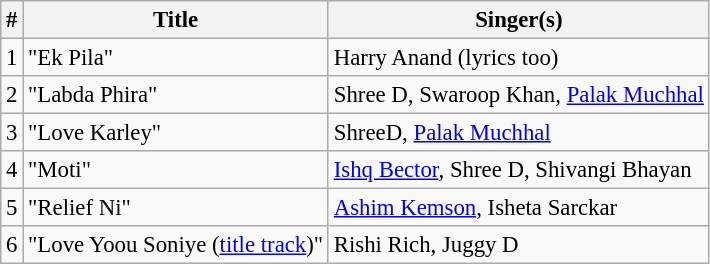<table class="wikitable" style="font-size:95%;">
<tr>
<th>#</th>
<th>Title</th>
<th>Singer(s)</th>
</tr>
<tr>
<td>1</td>
<td>"Ek Pila"</td>
<td>Harry Anand (lyrics too)</td>
</tr>
<tr>
<td>2</td>
<td>"Labda Phira"</td>
<td>Shree D, Swaroop Khan, <a href='#'>Palak Muchhal</a></td>
</tr>
<tr>
<td>3</td>
<td>"Love Karley"</td>
<td>ShreeD, <a href='#'>Palak Muchhal</a></td>
</tr>
<tr>
<td>4</td>
<td>"Moti"</td>
<td><a href='#'>Ishq Bector</a>, Shree D, Shivangi Bhayan</td>
</tr>
<tr>
<td>5</td>
<td>"Relief Ni"</td>
<td><a href='#'>Ashim Kemson</a>, Isheta Sarckar</td>
</tr>
<tr>
<td>6</td>
<td>"Love Yoou Soniye (<a href='#'>title track</a>)"</td>
<td>Rishi Rich, Juggy D</td>
</tr>
</table>
